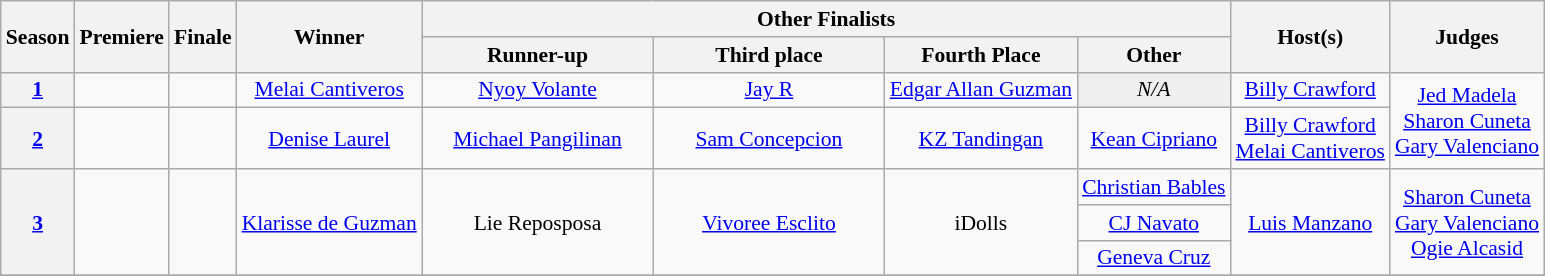<table class="wikitable" style="text-align:center; line-height:17px; font-size:90%; width:auto;">
<tr>
<th rowspan="2">Season</th>
<th rowspan="2">Premiere</th>
<th rowspan="2">Finale</th>
<th rowspan="2">Winner</th>
<th colspan="4">Other Finalists</th>
<th rowspan="2">Host(s)</th>
<th rowspan="2">Judges</th>
</tr>
<tr>
<th width="15%">Runner-up</th>
<th width="15%">Third place</th>
<th>Fourth Place</th>
<th>Other</th>
</tr>
<tr>
<th><a href='#'>1</a></th>
<td></td>
<td></td>
<td><a href='#'>Melai Cantiveros</a></td>
<td><a href='#'>Nyoy Volante</a></td>
<td><a href='#'>Jay R</a></td>
<td><a href='#'>Edgar Allan Guzman</a></td>
<td style="background:#efefef;"><em>N/A</em></td>
<td><a href='#'>Billy Crawford</a></td>
<td rowspan="2"><a href='#'>Jed Madela</a><br><a href='#'>Sharon Cuneta</a><br><a href='#'>Gary Valenciano</a></td>
</tr>
<tr>
<th><a href='#'>2</a></th>
<td></td>
<td></td>
<td><a href='#'>Denise Laurel</a></td>
<td><a href='#'>Michael Pangilinan</a></td>
<td><a href='#'>Sam Concepcion</a></td>
<td><a href='#'>KZ Tandingan</a></td>
<td><a href='#'>Kean Cipriano</a></td>
<td><a href='#'>Billy Crawford</a><br><a href='#'>Melai Cantiveros</a></td>
</tr>
<tr>
<th rowspan="3"><a href='#'>3</a></th>
<td rowspan="3"></td>
<td rowspan="3"></td>
<td rowspan="3"><a href='#'>Klarisse de Guzman</a></td>
<td rowspan="3">Lie Reposposa</td>
<td rowspan="3"><a href='#'>Vivoree Esclito</a></td>
<td rowspan="3">iDolls</td>
<td><a href='#'>Christian Bables</a></td>
<td rowspan="3"><a href='#'>Luis Manzano</a></td>
<td rowspan="3"><a href='#'>Sharon Cuneta</a><br><a href='#'>Gary Valenciano</a><br><a href='#'>Ogie Alcasid</a></td>
</tr>
<tr>
<td><a href='#'>CJ Navato</a></td>
</tr>
<tr>
<td><a href='#'>Geneva Cruz</a></td>
</tr>
<tr>
</tr>
</table>
